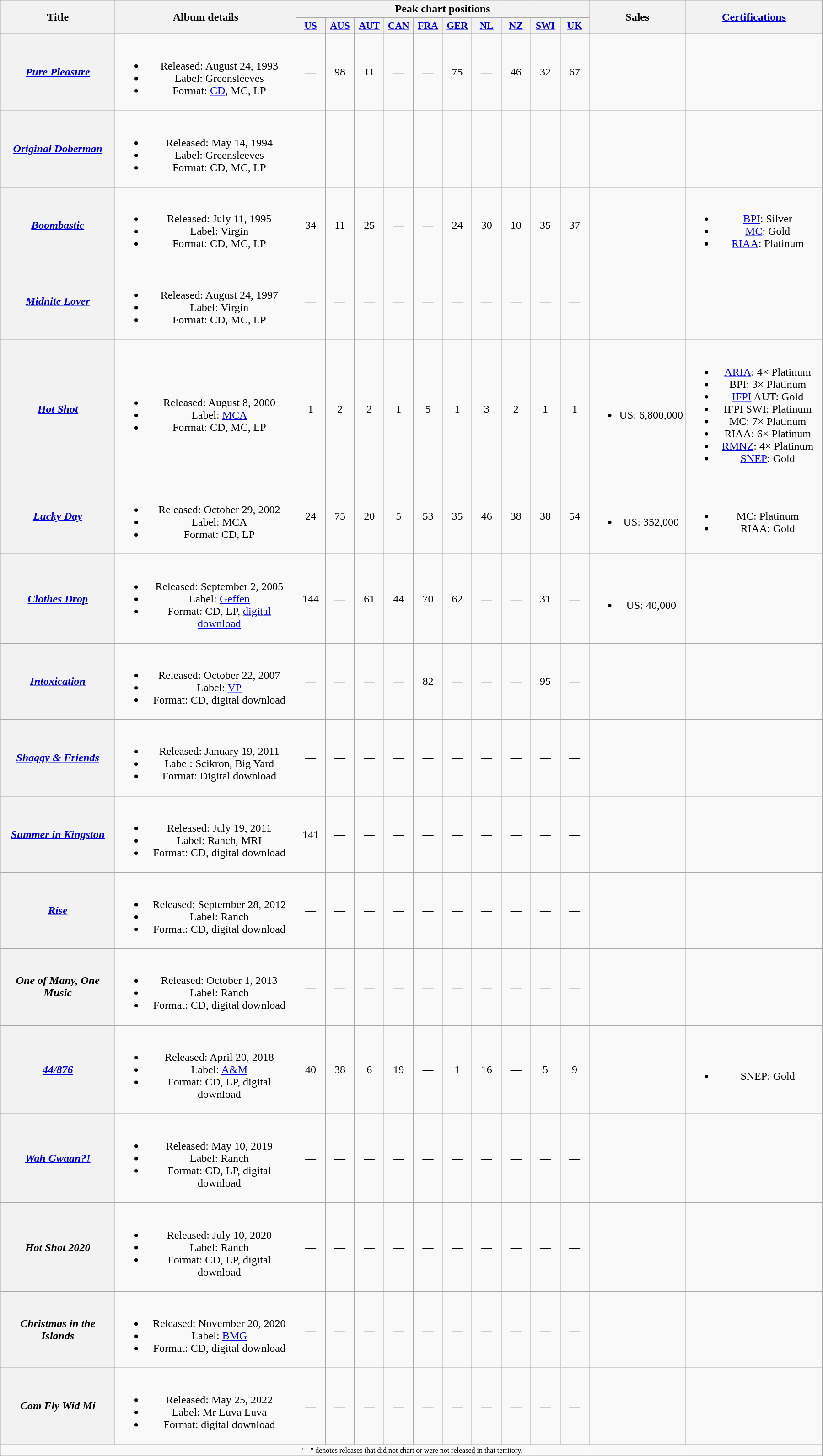<table class="wikitable plainrowheaders" style="text-align:center;">
<tr>
<th scope="col" rowspan="2" style="width:10em;">Title</th>
<th scope="col" rowspan="2" style="width:16em;">Album details</th>
<th scope="col" colspan="10">Peak chart positions</th>
<th rowspan="2">Sales</th>
<th rowspan="2" scope="col" style="width:12em;"><a href='#'>Certifications</a></th>
</tr>
<tr>
<th scope="col" style="width:2.5em;font-size:90%;"><a href='#'>US</a><br></th>
<th scope="col" style="width:2.5em;font-size:90%;"><a href='#'>AUS</a><br></th>
<th scope="col" style="width:2.5em;font-size:90%;"><a href='#'>AUT</a><br></th>
<th scope="col" style="width:2.5em;font-size:90%;"><a href='#'>CAN</a><br></th>
<th scope="col" style="width:2.5em;font-size:90%;"><a href='#'>FRA</a><br></th>
<th scope="col" style="width:2.5em;font-size:90%;"><a href='#'>GER</a><br></th>
<th scope="col" style="width:2.5em;font-size:90%;"><a href='#'>NL</a><br></th>
<th scope="col" style="width:2.5em;font-size:90%;"><a href='#'>NZ</a><br></th>
<th scope="col" style="width:2.5em;font-size:90%;"><a href='#'>SWI</a><br></th>
<th scope="col" style="width:2.5em;font-size:90%;"><a href='#'>UK</a><br></th>
</tr>
<tr>
<th scope="row"><em><a href='#'>Pure Pleasure</a></em></th>
<td><br><ul><li>Released: August 24, 1993</li><li>Label: Greensleeves</li><li>Format: <a href='#'>CD</a>, MC, LP</li></ul></td>
<td>—</td>
<td>98</td>
<td>11</td>
<td>—</td>
<td>—</td>
<td>75</td>
<td>—</td>
<td>46</td>
<td>32</td>
<td>67</td>
<td></td>
<td></td>
</tr>
<tr>
<th scope="row"><em><a href='#'>Original Doberman</a></em></th>
<td><br><ul><li>Released: May 14, 1994</li><li>Label: Greensleeves</li><li>Format: CD, MC, LP</li></ul></td>
<td>—</td>
<td>—</td>
<td>—</td>
<td>—</td>
<td>—</td>
<td>—</td>
<td>—</td>
<td>—</td>
<td>—</td>
<td>—</td>
<td></td>
<td></td>
</tr>
<tr>
<th scope="row"><em><a href='#'>Boombastic</a></em></th>
<td><br><ul><li>Released: July 11, 1995</li><li>Label: Virgin</li><li>Format: CD, MC, LP</li></ul></td>
<td>34</td>
<td>11</td>
<td>25</td>
<td>—</td>
<td>—</td>
<td>24</td>
<td>30</td>
<td>10</td>
<td>35</td>
<td>37</td>
<td></td>
<td><br><ul><li><a href='#'>BPI</a>: Silver</li><li><a href='#'>MC</a>: Gold</li><li><a href='#'>RIAA</a>: Platinum</li></ul></td>
</tr>
<tr>
<th scope="row"><em><a href='#'>Midnite Lover</a></em></th>
<td><br><ul><li>Released: August 24, 1997</li><li>Label: Virgin</li><li>Format: CD, MC, LP</li></ul></td>
<td>—</td>
<td>—</td>
<td>—</td>
<td>—</td>
<td>—</td>
<td>—</td>
<td>—</td>
<td>—</td>
<td>—</td>
<td>—</td>
<td></td>
<td></td>
</tr>
<tr>
<th scope="row"><em><a href='#'>Hot Shot</a></em></th>
<td><br><ul><li>Released: August 8, 2000</li><li>Label: <a href='#'>MCA</a></li><li>Format: CD, MC, LP</li></ul></td>
<td>1</td>
<td>2</td>
<td>2</td>
<td>1</td>
<td>5</td>
<td>1</td>
<td>3</td>
<td>2</td>
<td>1</td>
<td>1</td>
<td><br><ul><li>US: 6,800,000</li></ul></td>
<td><br><ul><li><a href='#'>ARIA</a>: 4× Platinum</li><li>BPI: 3× Platinum</li><li><a href='#'>IFPI</a> AUT: Gold</li><li>IFPI SWI: Platinum</li><li>MC: 7× Platinum</li><li>RIAA: 6× Platinum</li><li><a href='#'>RMNZ</a>: 4× Platinum</li><li><a href='#'>SNEP</a>: Gold</li></ul></td>
</tr>
<tr>
<th scope="row"><em><a href='#'>Lucky Day</a></em></th>
<td><br><ul><li>Released: October 29, 2002</li><li>Label: MCA</li><li>Format: CD, LP</li></ul></td>
<td>24</td>
<td>75</td>
<td>20</td>
<td>5</td>
<td>53</td>
<td>35</td>
<td>46</td>
<td>38</td>
<td>38</td>
<td>54</td>
<td><br><ul><li>US: 352,000</li></ul></td>
<td><br><ul><li>MC: Platinum</li><li>RIAA: Gold</li></ul></td>
</tr>
<tr>
<th scope="row"><em><a href='#'>Clothes Drop</a></em></th>
<td><br><ul><li>Released: September 2, 2005</li><li>Label: <a href='#'>Geffen</a></li><li>Format: CD, LP, <a href='#'>digital download</a></li></ul></td>
<td>144</td>
<td>—</td>
<td>61</td>
<td>44</td>
<td>70</td>
<td>62</td>
<td>—</td>
<td>—</td>
<td>31</td>
<td>—</td>
<td><br><ul><li>US: 40,000</li></ul></td>
<td></td>
</tr>
<tr>
<th scope="row"><em><a href='#'>Intoxication</a></em></th>
<td><br><ul><li>Released: October 22, 2007</li><li>Label: <a href='#'>VP</a></li><li>Format: CD, digital download</li></ul></td>
<td>—</td>
<td>—</td>
<td>—</td>
<td>—</td>
<td>82</td>
<td>—</td>
<td>—</td>
<td>—</td>
<td>95</td>
<td>—</td>
<td></td>
<td></td>
</tr>
<tr>
<th scope="row"><em><a href='#'>Shaggy & Friends</a></em></th>
<td><br><ul><li>Released: January 19, 2011</li><li>Label: Scikron, Big Yard</li><li>Format: Digital download</li></ul></td>
<td>—</td>
<td>—</td>
<td>—</td>
<td>—</td>
<td>—</td>
<td>—</td>
<td>—</td>
<td>—</td>
<td>—</td>
<td>—</td>
<td></td>
<td></td>
</tr>
<tr>
<th scope="row"><em><a href='#'>Summer in Kingston</a></em></th>
<td><br><ul><li>Released: July 19, 2011</li><li>Label: Ranch, MRI</li><li>Format: CD, digital download</li></ul></td>
<td>141</td>
<td>—</td>
<td>—</td>
<td>—</td>
<td>—</td>
<td>—</td>
<td>—</td>
<td>—</td>
<td>—</td>
<td>—</td>
<td></td>
<td></td>
</tr>
<tr>
<th scope="row"><em><a href='#'>Rise</a></em></th>
<td><br><ul><li>Released: September 28, 2012</li><li>Label: Ranch</li><li>Format: CD, digital download</li></ul></td>
<td>—</td>
<td>—</td>
<td>—</td>
<td>—</td>
<td>—</td>
<td>—</td>
<td>—</td>
<td>—</td>
<td>—</td>
<td>—</td>
<td></td>
<td></td>
</tr>
<tr>
<th scope="row"><em>One of Many, One Music</em></th>
<td><br><ul><li>Released: October 1, 2013</li><li>Label: Ranch</li><li>Format: CD, digital download</li></ul></td>
<td>—</td>
<td>—</td>
<td>—</td>
<td>—</td>
<td>—</td>
<td>—</td>
<td>—</td>
<td>—</td>
<td>—</td>
<td>—</td>
<td></td>
<td></td>
</tr>
<tr>
<th scope="row"><em><a href='#'>44/876</a></em><br></th>
<td><br><ul><li>Released: April 20, 2018</li><li>Label: <a href='#'>A&M</a></li><li>Format: CD, LP, digital download</li></ul></td>
<td>40</td>
<td>38</td>
<td>6</td>
<td>19</td>
<td>—</td>
<td>1</td>
<td>16</td>
<td>—</td>
<td>5</td>
<td>9</td>
<td></td>
<td><br><ul><li>SNEP: Gold</li></ul></td>
</tr>
<tr>
<th scope="row"><em><a href='#'>Wah Gwaan?!</a></em></th>
<td><br><ul><li>Released: May 10, 2019</li><li>Label: Ranch</li><li>Format: CD, LP, digital download</li></ul></td>
<td>—</td>
<td>—</td>
<td>—</td>
<td>—</td>
<td>—</td>
<td>—</td>
<td>—</td>
<td>—</td>
<td>—</td>
<td>—</td>
<td></td>
<td></td>
</tr>
<tr>
<th scope="row"><em>Hot Shot 2020</em></th>
<td><br><ul><li>Released: July 10, 2020</li><li>Label: Ranch</li><li>Format: CD, LP, digital download</li></ul></td>
<td>—</td>
<td>—</td>
<td>—</td>
<td>—</td>
<td>—</td>
<td>—</td>
<td>—</td>
<td>—</td>
<td>—</td>
<td>—</td>
<td></td>
<td></td>
</tr>
<tr>
<th scope="row"><em>Christmas in the Islands</em></th>
<td><br><ul><li>Released: November 20, 2020</li><li>Label: <a href='#'>BMG</a></li><li>Format: CD, digital download</li></ul></td>
<td>—</td>
<td>—</td>
<td>—</td>
<td>—</td>
<td>—</td>
<td>—</td>
<td>—</td>
<td>—</td>
<td>—</td>
<td>—</td>
<td></td>
<td></td>
</tr>
<tr>
<th scope="row"><em>Com Fly Wid Mi</em></th>
<td><br><ul><li>Released: May 25, 2022</li><li>Label: Mr Luva Luva</li><li>Format: digital download</li></ul></td>
<td>—</td>
<td>—</td>
<td>—</td>
<td>—</td>
<td>—</td>
<td>—</td>
<td>—</td>
<td>—</td>
<td>—</td>
<td>—</td>
<td></td>
<td></td>
</tr>
<tr>
<td colspan="15" style="text-align:center; font-size:8pt;">"—" denotes releases that did not chart or were not released in that territory.</td>
</tr>
</table>
